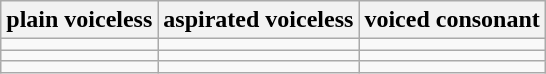<table class="wikitable">
<tr>
<th>plain voiceless</th>
<th>aspirated voiceless</th>
<th>voiced consonant</th>
</tr>
<tr>
<td></td>
<td></td>
<td></td>
</tr>
<tr>
<td></td>
<td></td>
<td></td>
</tr>
<tr>
<td></td>
<td></td>
<td><span><em></em></span></td>
</tr>
</table>
